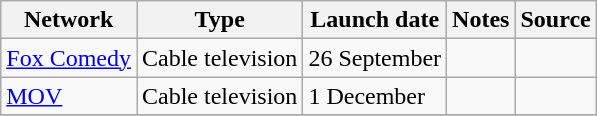<table class="wikitable sortable">
<tr>
<th>Network</th>
<th>Type</th>
<th>Launch date</th>
<th>Notes</th>
<th>Source</th>
</tr>
<tr>
<td><a href='#'>Fox Comedy</a></td>
<td>Cable television</td>
<td>26 September</td>
<td></td>
<td></td>
</tr>
<tr>
<td><a href='#'>MOV</a></td>
<td>Cable television</td>
<td>1 December</td>
<td></td>
<td></td>
</tr>
<tr>
</tr>
</table>
